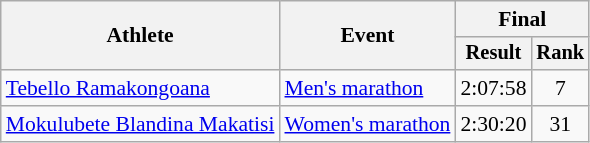<table class="wikitable" style="font-size:90%">
<tr>
<th rowspan="2">Athlete</th>
<th rowspan="2">Event</th>
<th colspan="2">Final</th>
</tr>
<tr style="font-size:95%">
<th>Result</th>
<th>Rank</th>
</tr>
<tr align=center>
<td align=left><a href='#'>Tebello Ramakongoana</a></td>
<td align=left><a href='#'>Men's marathon</a></td>
<td>2:07:58 <strong></strong></td>
<td>7</td>
</tr>
<tr align=center>
<td align=left><a href='#'>Mokulubete Blandina Makatisi</a></td>
<td align=left><a href='#'>Women's marathon</a></td>
<td>2:30:20 <strong></strong></td>
<td>31</td>
</tr>
</table>
